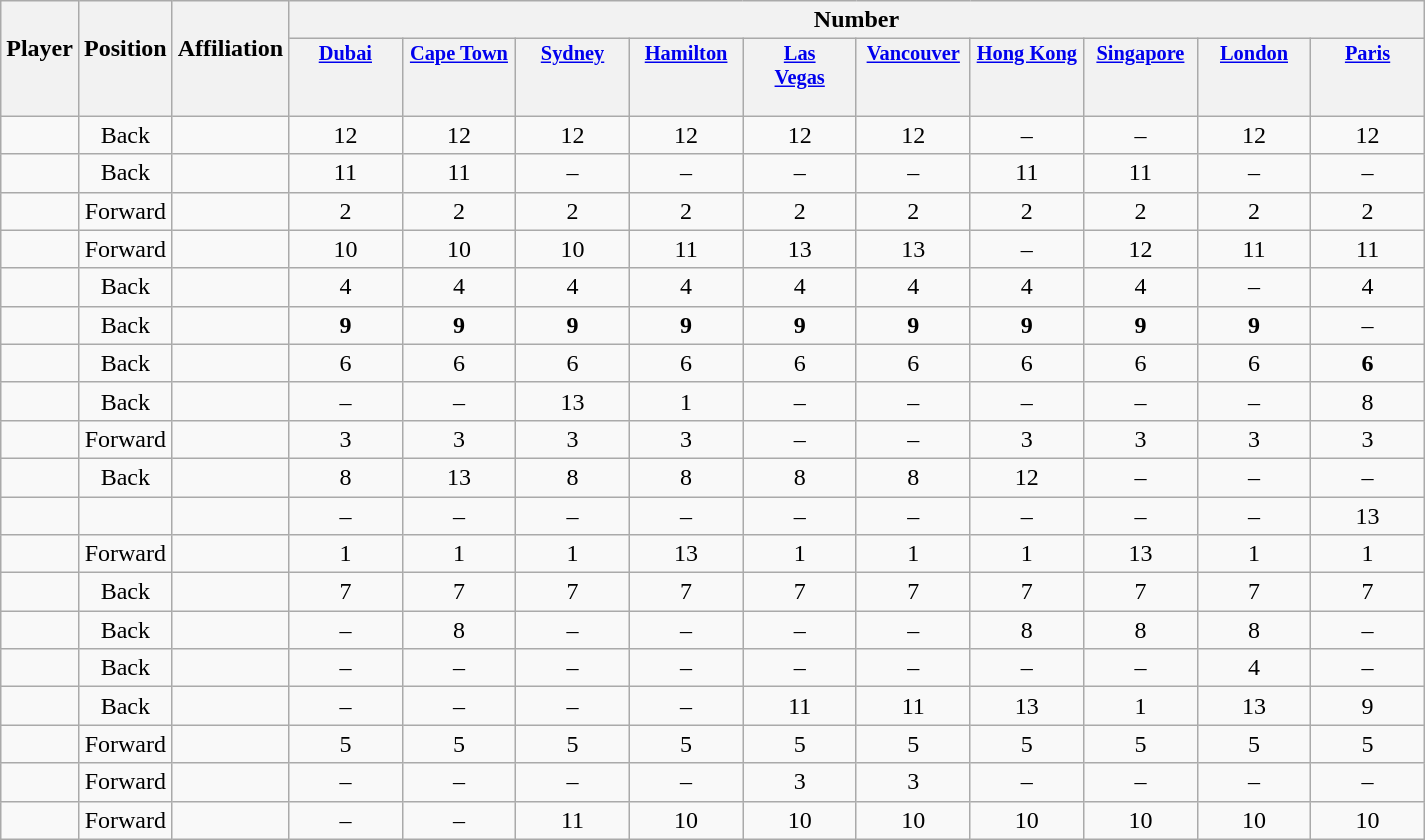<table class="wikitable sortable" style="text-align:center;">
<tr>
<th rowspan=2 style="border-bottom:0px;">Player</th>
<th rowspan=2 style="border-bottom:0px;">Position</th>
<th rowspan=2 style="border-bottom:0px;">Affiliation</th>
<th colspan=10>Number</th>
</tr>
<tr>
<th valign=top style="width:5.2em; border-bottom:0px; padding:2px; font-size:85%;"><a href='#'>Dubai</a></th>
<th valign=top style="width:5.2em; border-bottom:0px; padding:2px; font-size:85%;"><a href='#'>Cape Town</a></th>
<th valign=top style="width:5.2em; border-bottom:0px; padding:2px; font-size:85%;"><a href='#'>Sydney</a></th>
<th valign=top style="width:5.2em; border-bottom:0px; padding:2px; font-size:85%;"><a href='#'>Hamilton</a></th>
<th valign=top style="width:5.2em; border-bottom:0px; padding:2px; font-size:85%;"><a href='#'>Las<br>Vegas</a></th>
<th valign=top style="width:5.2em; border-bottom:0px; padding:2px; font-size:85%;"><a href='#'>Vancouver</a></th>
<th valign=top style="width:5.2em; border-bottom:0px; padding:2px; font-size:85%;"><a href='#'>Hong Kong</a></th>
<th valign=top style="width:5.2em; border-bottom:0px; padding:2px; font-size:85%;"><a href='#'>Singapore</a></th>
<th valign=top style="width:5.2em; border-bottom:0px; padding:2px; font-size:85%;"><a href='#'>London</a></th>
<th valign=top style="width:5.2em; border-bottom:0px; padding:2px; font-size:85%;"><a href='#'>Paris</a></th>
</tr>
<tr style="line-height:8px;">
<th style="border-top:0px;"> </th>
<th style="border-top:0px;"></th>
<th style="border-top:0px;"></th>
<th data-sort-type="number" style="border-top:0px;"></th>
<th data-sort-type="number" style="border-top:0px;"></th>
<th data-sort-type="number" style="border-top:0px;"></th>
<th data-sort-type="number" style="border-top:0px;"></th>
<th data-sort-type="number" style="border-top:0px;"></th>
<th data-sort-type="number" style="border-top:0px;"></th>
<th data-sort-type="number" style="border-top:0px;"></th>
<th data-sort-type="number" style="border-top:0px;"></th>
<th data-sort-type="number" style="border-top:0px;"></th>
<th data-sort-type="number" style="border-top:0px;"></th>
</tr>
<tr>
<td align=left></td>
<td>Back</td>
<td></td>
<td>12</td>
<td>12</td>
<td>12</td>
<td>12</td>
<td>12</td>
<td>12</td>
<td>–</td>
<td>–</td>
<td>12</td>
<td>12</td>
</tr>
<tr>
<td align=left></td>
<td>Back</td>
<td></td>
<td>11</td>
<td>11</td>
<td>–</td>
<td>–</td>
<td>–</td>
<td>–</td>
<td>11</td>
<td>11</td>
<td>–</td>
<td>–</td>
</tr>
<tr>
<td align=left></td>
<td>Forward</td>
<td></td>
<td>2</td>
<td>2</td>
<td>2</td>
<td>2</td>
<td>2</td>
<td>2</td>
<td>2</td>
<td>2</td>
<td>2</td>
<td>2</td>
</tr>
<tr>
<td align=left></td>
<td>Forward</td>
<td></td>
<td>10</td>
<td>10</td>
<td>10</td>
<td>11</td>
<td>13</td>
<td>13</td>
<td>–</td>
<td>12</td>
<td>11</td>
<td>11</td>
</tr>
<tr>
<td align=left></td>
<td>Back</td>
<td></td>
<td>4</td>
<td>4</td>
<td>4</td>
<td>4</td>
<td>4</td>
<td>4</td>
<td>4</td>
<td>4</td>
<td>–</td>
<td>4</td>
</tr>
<tr>
<td align=left></td>
<td>Back</td>
<td></td>
<td><strong>9</strong></td>
<td><strong>9</strong></td>
<td><strong>9</strong></td>
<td><strong>9</strong></td>
<td><strong>9</strong></td>
<td><strong>9</strong></td>
<td><strong>9</strong></td>
<td><strong>9</strong></td>
<td><strong>9</strong></td>
<td>–</td>
</tr>
<tr>
<td align=left></td>
<td>Back</td>
<td></td>
<td>6</td>
<td>6</td>
<td>6</td>
<td>6</td>
<td>6</td>
<td>6</td>
<td>6</td>
<td>6</td>
<td>6</td>
<td><strong>6</strong></td>
</tr>
<tr>
<td align=left></td>
<td>Back</td>
<td></td>
<td>–</td>
<td>–</td>
<td>13</td>
<td>1</td>
<td>–</td>
<td>–</td>
<td>–</td>
<td>–</td>
<td>–</td>
<td>8</td>
</tr>
<tr>
<td align=left></td>
<td>Forward</td>
<td></td>
<td>3</td>
<td>3</td>
<td>3</td>
<td>3</td>
<td>–</td>
<td>–</td>
<td>3</td>
<td>3</td>
<td>3</td>
<td>3</td>
</tr>
<tr>
<td align=left></td>
<td>Back</td>
<td></td>
<td>8</td>
<td>13</td>
<td>8</td>
<td>8</td>
<td>8</td>
<td>8</td>
<td>12</td>
<td>–</td>
<td>–</td>
<td>–</td>
</tr>
<tr>
<td align=left></td>
<td></td>
<td></td>
<td>–</td>
<td>–</td>
<td>–</td>
<td>–</td>
<td>–</td>
<td>–</td>
<td>–</td>
<td>–</td>
<td>–</td>
<td>13</td>
</tr>
<tr>
<td align=left></td>
<td>Forward</td>
<td></td>
<td>1</td>
<td>1</td>
<td>1</td>
<td>13</td>
<td>1</td>
<td>1</td>
<td>1</td>
<td>13</td>
<td>1</td>
<td>1</td>
</tr>
<tr>
<td align=left></td>
<td>Back</td>
<td></td>
<td>7</td>
<td>7</td>
<td>7</td>
<td>7</td>
<td>7</td>
<td>7</td>
<td>7</td>
<td>7</td>
<td>7</td>
<td>7</td>
</tr>
<tr>
<td align=left></td>
<td>Back</td>
<td></td>
<td>–</td>
<td>8</td>
<td>–</td>
<td>–</td>
<td>–</td>
<td>–</td>
<td>8</td>
<td>8</td>
<td>8</td>
<td>–</td>
</tr>
<tr>
<td align=left></td>
<td>Back</td>
<td></td>
<td>–</td>
<td>–</td>
<td>–</td>
<td>–</td>
<td>–</td>
<td>–</td>
<td>–</td>
<td>–</td>
<td>4</td>
<td>–</td>
</tr>
<tr>
<td align=left></td>
<td>Back</td>
<td></td>
<td>–</td>
<td>–</td>
<td>–</td>
<td>–</td>
<td>11</td>
<td>11</td>
<td>13</td>
<td>1</td>
<td>13</td>
<td>9</td>
</tr>
<tr>
<td align=left></td>
<td>Forward</td>
<td></td>
<td>5</td>
<td>5</td>
<td>5</td>
<td>5</td>
<td>5</td>
<td>5</td>
<td>5</td>
<td>5</td>
<td>5</td>
<td>5</td>
</tr>
<tr>
<td align=left></td>
<td>Forward</td>
<td></td>
<td>–</td>
<td>–</td>
<td>–</td>
<td>–</td>
<td>3</td>
<td>3</td>
<td>–</td>
<td>–</td>
<td>–</td>
<td>–</td>
</tr>
<tr>
<td align=left></td>
<td>Forward</td>
<td></td>
<td>–</td>
<td>–</td>
<td>11</td>
<td>10</td>
<td>10</td>
<td>10</td>
<td>10</td>
<td>10</td>
<td>10</td>
<td>10</td>
</tr>
</table>
